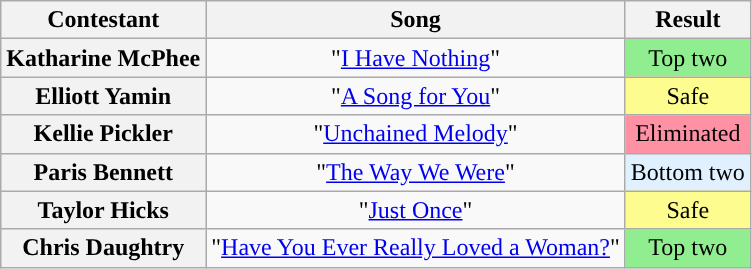<table class="wikitable unsortable" style="text-align:center;">
<tr>
<th scope="col">Contestant</th>
<th scope="col">Song</th>
<th scope="col">Result</th>
</tr>
<tr>
<th scope="row">Katharine McPhee</th>
<td>"<a href='#'>I Have Nothing</a>"</td>
<td style="background:lightgreen">Top two</td>
</tr>
<tr>
<th scope="row">Elliott Yamin</th>
<td>"<a href='#'>A Song for You</a>"</td>
<td style="background:#FDFC8F">Safe</td>
</tr>
<tr>
<th scope="row">Kellie Pickler</th>
<td>"<a href='#'>Unchained Melody</a>"</td>
<td bgcolor="FF91A4">Eliminated</td>
</tr>
<tr>
<th scope="row">Paris Bennett</th>
<td>"<a href='#'>The Way We Were</a>"</td>
<td bgcolor="E0F0FF">Bottom two</td>
</tr>
<tr>
<th scope="row">Taylor Hicks</th>
<td>"<a href='#'>Just Once</a>"</td>
<td style="background:#FDFC8F">Safe</td>
</tr>
<tr>
<th scope="row">Chris Daughtry</th>
<td>"<a href='#'>Have You Ever Really Loved a Woman?</a>"</td>
<td style="background:lightgreen">Top two</td>
</tr>
</table>
